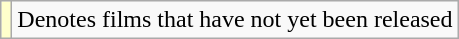<table class="wikitable">
<tr>
<td style="background:#ffc;"></td>
<td>Denotes films that have not yet been released</td>
</tr>
</table>
